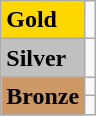<table class="wikitable">
<tr>
<td bgcolor="gold"><strong>Gold</strong></td>
<td></td>
</tr>
<tr>
<td bgcolor="silver"><strong>Silver</strong></td>
<td></td>
</tr>
<tr>
<td rowspan="2" bgcolor="#cc9966"><strong>Bronze</strong></td>
<td></td>
</tr>
<tr>
<td></td>
</tr>
</table>
